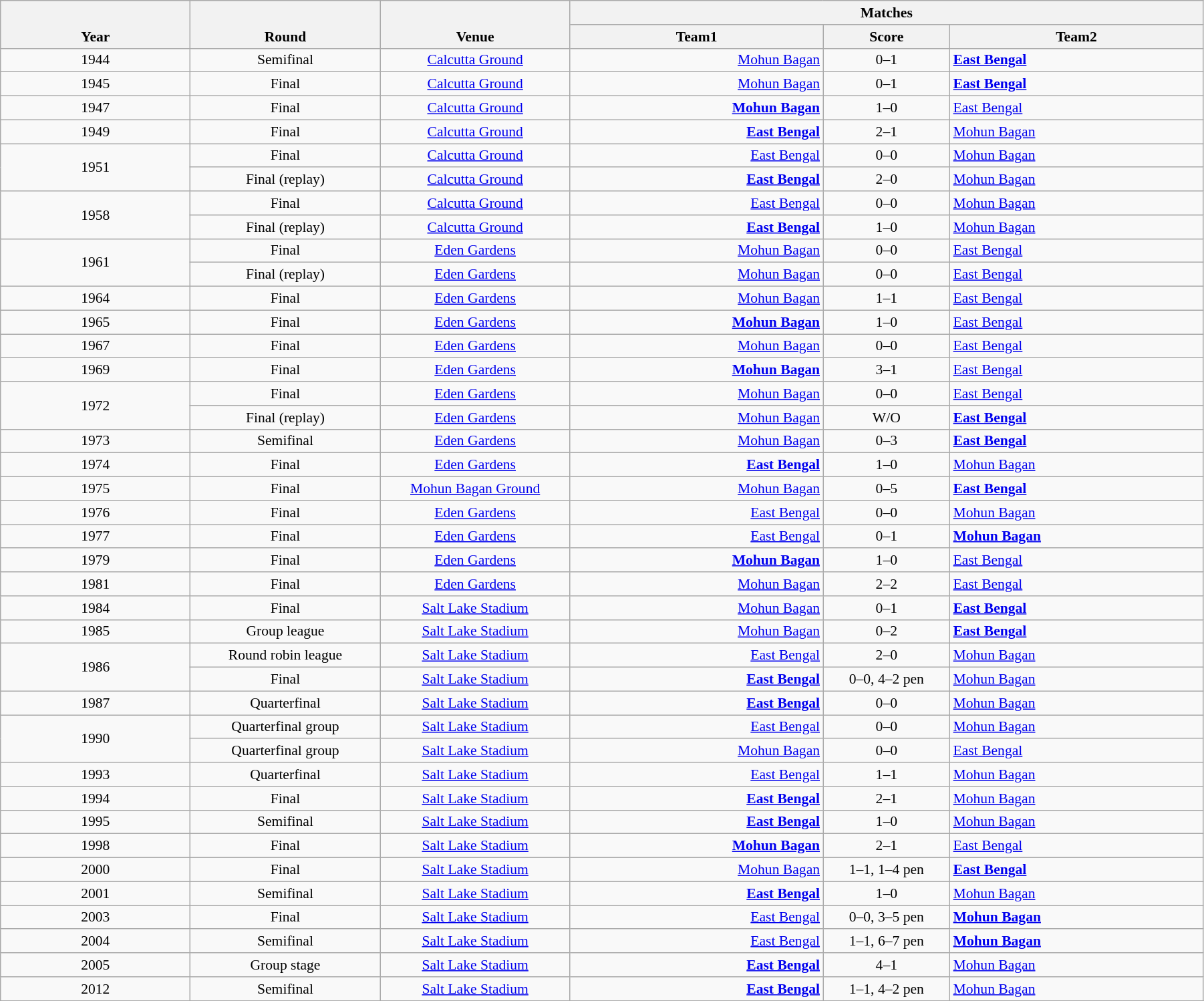<table class="wikitable" style="font-size:90%; width:95%; text-align:center">
<tr>
<th rowspan="2" valign="bottom" width="15%">Year</th>
<th rowspan="2" valign="bottom" width="15%">Round</th>
<th rowspan="2" valign="bottom" width="15%">Venue</th>
<th colspan="3" width="50%">Matches</th>
</tr>
<tr>
<th width="20%">Team1</th>
<th width="10%">Score</th>
<th width="20%">Team2</th>
</tr>
<tr>
<td>1944</td>
<td>Semifinal</td>
<td><a href='#'>Calcutta Ground</a></td>
<td align="right"><a href='#'>Mohun Bagan</a></td>
<td align="center">0–1</td>
<td align="left"><strong><a href='#'>East Bengal</a></strong></td>
</tr>
<tr>
<td>1945</td>
<td>Final</td>
<td><a href='#'>Calcutta Ground</a></td>
<td align="right"><a href='#'>Mohun Bagan</a></td>
<td align="center">0–1</td>
<td align="left"><strong><a href='#'>East Bengal</a></strong></td>
</tr>
<tr>
<td>1947</td>
<td>Final</td>
<td><a href='#'>Calcutta Ground</a></td>
<td align="right"><strong><a href='#'>Mohun Bagan</a></strong></td>
<td align="center">1–0</td>
<td align="left"><a href='#'>East Bengal</a></td>
</tr>
<tr>
<td>1949</td>
<td>Final</td>
<td><a href='#'>Calcutta Ground</a></td>
<td align="right"><strong><a href='#'>East Bengal</a></strong></td>
<td align="center">2–1</td>
<td align="left"><a href='#'>Mohun Bagan</a></td>
</tr>
<tr>
<td rowspan="2">1951</td>
<td>Final</td>
<td><a href='#'>Calcutta Ground</a></td>
<td align="right"><a href='#'>East Bengal</a></td>
<td align="center">0–0</td>
<td align="left"><a href='#'>Mohun Bagan</a></td>
</tr>
<tr>
<td>Final (replay)</td>
<td><a href='#'>Calcutta Ground</a></td>
<td align="right"><strong><a href='#'>East Bengal</a></strong></td>
<td align="center">2–0</td>
<td align="left"><a href='#'>Mohun Bagan</a></td>
</tr>
<tr>
<td rowspan="2">1958</td>
<td>Final</td>
<td><a href='#'>Calcutta Ground</a></td>
<td align="right"><a href='#'>East Bengal</a></td>
<td align="center">0–0</td>
<td align="left"><a href='#'>Mohun Bagan</a></td>
</tr>
<tr>
<td>Final (replay)</td>
<td><a href='#'>Calcutta Ground</a></td>
<td align="right"><strong><a href='#'>East Bengal</a></strong></td>
<td align="center">1–0</td>
<td align="left"><a href='#'>Mohun Bagan</a></td>
</tr>
<tr>
<td rowspan="2">1961</td>
<td>Final</td>
<td><a href='#'>Eden Gardens</a></td>
<td align="right"><a href='#'>Mohun Bagan</a></td>
<td align="center">0–0</td>
<td align="left"><a href='#'>East Bengal</a></td>
</tr>
<tr>
<td>Final (replay)</td>
<td><a href='#'>Eden Gardens</a></td>
<td align="right"><a href='#'>Mohun Bagan</a></td>
<td align="center">0–0</td>
<td align="left"><a href='#'>East Bengal</a></td>
</tr>
<tr>
<td>1964</td>
<td>Final</td>
<td><a href='#'>Eden Gardens</a></td>
<td align="right"><a href='#'>Mohun Bagan</a></td>
<td align="center">1–1</td>
<td align="left"><a href='#'>East Bengal</a></td>
</tr>
<tr>
<td>1965</td>
<td>Final</td>
<td><a href='#'>Eden Gardens</a></td>
<td align="right"><strong><a href='#'>Mohun Bagan</a></strong></td>
<td align="center">1–0</td>
<td align="left"><a href='#'>East Bengal</a></td>
</tr>
<tr>
<td>1967</td>
<td>Final</td>
<td><a href='#'>Eden Gardens</a></td>
<td align="right"><a href='#'>Mohun Bagan</a></td>
<td align="center">0–0</td>
<td align="left"><a href='#'>East Bengal</a></td>
</tr>
<tr>
<td>1969</td>
<td>Final</td>
<td><a href='#'>Eden Gardens</a></td>
<td align="right"><strong><a href='#'>Mohun Bagan</a></strong></td>
<td align="center">3–1</td>
<td align="left"><a href='#'>East Bengal</a></td>
</tr>
<tr>
<td rowspan="2">1972</td>
<td>Final</td>
<td><a href='#'>Eden Gardens</a></td>
<td align="right"><a href='#'>Mohun Bagan</a></td>
<td align="center">0–0</td>
<td align="left"><a href='#'>East Bengal</a></td>
</tr>
<tr>
<td>Final (replay)</td>
<td><a href='#'>Eden Gardens</a></td>
<td align="right"><a href='#'>Mohun Bagan</a></td>
<td align="center">W/O</td>
<td align="left"><strong><a href='#'>East Bengal</a></strong></td>
</tr>
<tr>
<td>1973</td>
<td>Semifinal</td>
<td><a href='#'>Eden Gardens</a></td>
<td align="right"><a href='#'>Mohun Bagan</a></td>
<td align="center">0–3</td>
<td align="left"><strong><a href='#'>East Bengal</a></strong></td>
</tr>
<tr>
<td>1974</td>
<td>Final</td>
<td><a href='#'>Eden Gardens</a></td>
<td align="right"><strong><a href='#'>East Bengal</a></strong></td>
<td align="center">1–0</td>
<td align="left"><a href='#'>Mohun Bagan</a></td>
</tr>
<tr>
<td>1975</td>
<td>Final</td>
<td><a href='#'>Mohun Bagan Ground</a></td>
<td align="right"><a href='#'>Mohun Bagan</a></td>
<td align="center">0–5</td>
<td align="left"><strong><a href='#'>East Bengal</a></strong></td>
</tr>
<tr>
<td>1976</td>
<td>Final</td>
<td><a href='#'>Eden Gardens</a></td>
<td align="right"><a href='#'>East Bengal</a></td>
<td align="center">0–0</td>
<td align="left"><a href='#'>Mohun Bagan</a></td>
</tr>
<tr>
<td>1977</td>
<td>Final</td>
<td><a href='#'>Eden Gardens</a></td>
<td align="right"><a href='#'>East Bengal</a></td>
<td align="center">0–1</td>
<td align="left"><strong><a href='#'>Mohun Bagan</a></strong></td>
</tr>
<tr>
<td>1979</td>
<td>Final</td>
<td><a href='#'>Eden Gardens</a></td>
<td align="right"><strong><a href='#'>Mohun Bagan</a></strong></td>
<td align="center">1–0</td>
<td align="left"><a href='#'>East Bengal</a></td>
</tr>
<tr>
<td>1981</td>
<td>Final</td>
<td><a href='#'>Eden Gardens</a></td>
<td align="right"><a href='#'>Mohun Bagan</a></td>
<td align="center">2–2</td>
<td align="left"><a href='#'>East Bengal</a></td>
</tr>
<tr>
<td>1984</td>
<td>Final</td>
<td><a href='#'>Salt Lake Stadium</a></td>
<td align="right"><a href='#'>Mohun Bagan</a></td>
<td align="center">0–1</td>
<td align="left"><strong><a href='#'>East Bengal</a></strong></td>
</tr>
<tr>
<td>1985</td>
<td>Group league</td>
<td><a href='#'>Salt Lake Stadium</a></td>
<td align="right"><a href='#'>Mohun Bagan</a></td>
<td align="center">0–2</td>
<td align="left"><strong><a href='#'>East Bengal</a></strong></td>
</tr>
<tr>
<td rowspan="2">1986</td>
<td>Round robin league</td>
<td><a href='#'>Salt Lake Stadium</a></td>
<td align="right"><a href='#'>East Bengal</a></td>
<td align="center">2–0</td>
<td align="left"><a href='#'>Mohun Bagan</a></td>
</tr>
<tr>
<td>Final</td>
<td><a href='#'>Salt Lake Stadium</a></td>
<td align="right"><strong><a href='#'>East Bengal</a></strong></td>
<td align="center">0–0, 4–2 pen</td>
<td align="left"><a href='#'>Mohun Bagan</a></td>
</tr>
<tr>
<td>1987</td>
<td>Quarterfinal</td>
<td><a href='#'>Salt Lake Stadium</a></td>
<td align="right"><strong><a href='#'>East Bengal</a></strong></td>
<td align="center">0–0</td>
<td align="left"><a href='#'>Mohun Bagan</a></td>
</tr>
<tr>
<td rowspan="2">1990</td>
<td>Quarterfinal group</td>
<td><a href='#'>Salt Lake Stadium</a></td>
<td align="right"><a href='#'>East Bengal</a></td>
<td align="center">0–0</td>
<td align="left"><a href='#'>Mohun Bagan</a></td>
</tr>
<tr>
<td>Quarterfinal group</td>
<td><a href='#'>Salt Lake Stadium</a></td>
<td align="right"><a href='#'>Mohun Bagan</a></td>
<td align="center">0–0</td>
<td align="left"><a href='#'>East Bengal</a></td>
</tr>
<tr>
<td>1993</td>
<td>Quarterfinal</td>
<td><a href='#'>Salt Lake Stadium</a></td>
<td align="right"><a href='#'>East Bengal</a></td>
<td align="center">1–1</td>
<td align="left"><a href='#'>Mohun Bagan</a></td>
</tr>
<tr>
<td>1994</td>
<td>Final</td>
<td><a href='#'>Salt Lake Stadium</a></td>
<td align="right"><strong><a href='#'>East Bengal</a></strong></td>
<td align="center">2–1</td>
<td align="left"><a href='#'>Mohun Bagan</a></td>
</tr>
<tr>
<td>1995</td>
<td>Semifinal</td>
<td><a href='#'>Salt Lake Stadium</a></td>
<td align="right"><strong><a href='#'>East Bengal</a></strong></td>
<td align="center">1–0</td>
<td align="left"><a href='#'>Mohun Bagan</a></td>
</tr>
<tr>
<td>1998</td>
<td>Final</td>
<td><a href='#'>Salt Lake Stadium</a></td>
<td align="right"><strong><a href='#'>Mohun Bagan</a></strong></td>
<td align="center">2–1</td>
<td align="left"><a href='#'>East Bengal</a></td>
</tr>
<tr>
<td>2000</td>
<td>Final</td>
<td><a href='#'>Salt Lake Stadium</a></td>
<td align="right"><a href='#'>Mohun Bagan</a></td>
<td align="center">1–1, 1–4 pen</td>
<td align="left"><strong><a href='#'>East Bengal</a></strong></td>
</tr>
<tr>
<td>2001</td>
<td>Semifinal</td>
<td><a href='#'>Salt Lake Stadium</a></td>
<td align="right"><strong><a href='#'>East Bengal</a></strong></td>
<td align="center">1–0</td>
<td align="left"><a href='#'>Mohun Bagan</a></td>
</tr>
<tr>
<td>2003</td>
<td>Final</td>
<td><a href='#'>Salt Lake Stadium</a></td>
<td align="right"><a href='#'>East Bengal</a></td>
<td align="center">0–0, 3–5 pen</td>
<td align="left"><strong><a href='#'>Mohun Bagan</a></strong></td>
</tr>
<tr>
<td>2004</td>
<td>Semifinal</td>
<td><a href='#'>Salt Lake Stadium</a></td>
<td align="right"><a href='#'>East Bengal</a></td>
<td align="center">1–1, 6–7 pen</td>
<td align="left"><strong><a href='#'>Mohun Bagan</a></strong></td>
</tr>
<tr>
<td>2005</td>
<td>Group stage</td>
<td><a href='#'>Salt Lake Stadium</a></td>
<td align="right"><strong><a href='#'>East Bengal</a></strong></td>
<td align="center">4–1</td>
<td align="left"><a href='#'>Mohun Bagan</a></td>
</tr>
<tr>
<td>2012</td>
<td>Semifinal</td>
<td><a href='#'>Salt Lake Stadium</a></td>
<td align="right"><strong><a href='#'>East Bengal</a></strong></td>
<td align="center">1–1, 4–2 pen</td>
<td align="left"><a href='#'>Mohun Bagan</a></td>
</tr>
<tr>
</tr>
</table>
